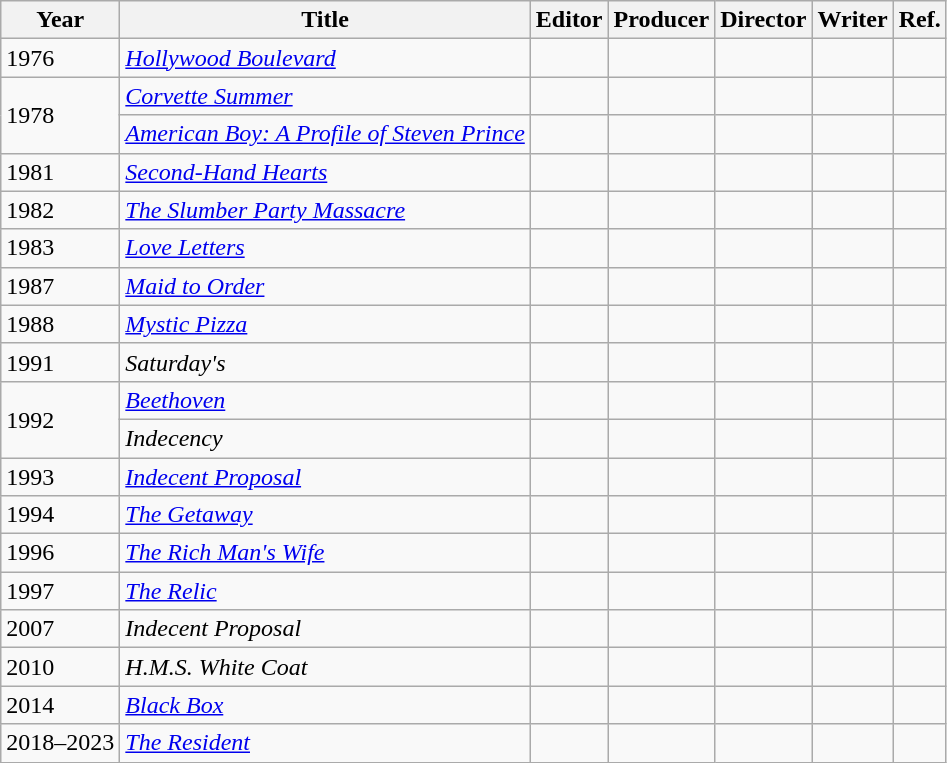<table class="wikitable">
<tr>
<th>Year</th>
<th>Title</th>
<th>Editor</th>
<th>Producer</th>
<th>Director</th>
<th>Writer</th>
<th>Ref.</th>
</tr>
<tr>
<td>1976</td>
<td><em><a href='#'>Hollywood Boulevard</a></em></td>
<td></td>
<td></td>
<td></td>
<td></td>
<td></td>
</tr>
<tr>
<td rowspan="2">1978</td>
<td><em><a href='#'>Corvette Summer</a></em></td>
<td></td>
<td></td>
<td></td>
<td></td>
<td></td>
</tr>
<tr>
<td><em><a href='#'>American Boy: A Profile of Steven Prince</a></em></td>
<td></td>
<td></td>
<td></td>
<td></td>
<td></td>
</tr>
<tr>
<td>1981</td>
<td><em><a href='#'>Second-Hand Hearts</a></em></td>
<td></td>
<td></td>
<td></td>
<td></td>
<td></td>
</tr>
<tr>
<td>1982</td>
<td><em><a href='#'>The Slumber Party Massacre</a></em></td>
<td></td>
<td></td>
<td></td>
<td></td>
<td></td>
</tr>
<tr>
<td>1983</td>
<td><em><a href='#'>Love Letters</a></em></td>
<td></td>
<td></td>
<td></td>
<td></td>
<td></td>
</tr>
<tr>
<td>1987</td>
<td><em><a href='#'>Maid to Order</a></em></td>
<td></td>
<td></td>
<td></td>
<td></td>
<td></td>
</tr>
<tr>
<td>1988</td>
<td><em><a href='#'>Mystic Pizza</a></em></td>
<td></td>
<td></td>
<td></td>
<td></td>
<td></td>
</tr>
<tr>
<td>1991</td>
<td><em>Saturday's</em></td>
<td></td>
<td></td>
<td></td>
<td></td>
<td></td>
</tr>
<tr>
<td rowspan=2>1992</td>
<td><em><a href='#'>Beethoven</a></em></td>
<td></td>
<td></td>
<td></td>
<td></td>
<td></td>
</tr>
<tr>
<td><em>Indecency</em></td>
<td></td>
<td></td>
<td></td>
<td></td>
<td></td>
</tr>
<tr>
<td>1993</td>
<td><em><a href='#'>Indecent Proposal</a></em></td>
<td></td>
<td></td>
<td></td>
<td></td>
<td></td>
</tr>
<tr>
<td>1994</td>
<td><em><a href='#'>The Getaway</a></em></td>
<td></td>
<td></td>
<td></td>
<td></td>
<td></td>
</tr>
<tr>
<td>1996</td>
<td><em><a href='#'>The Rich Man's Wife</a></em></td>
<td></td>
<td></td>
<td></td>
<td></td>
<td></td>
</tr>
<tr>
<td>1997</td>
<td><em><a href='#'>The Relic</a></em></td>
<td></td>
<td></td>
<td></td>
<td></td>
<td></td>
</tr>
<tr>
<td>2007</td>
<td><em>Indecent Proposal</em></td>
<td></td>
<td></td>
<td></td>
<td></td>
<td></td>
</tr>
<tr>
<td>2010</td>
<td><em>H.M.S. White Coat</em></td>
<td></td>
<td></td>
<td></td>
<td></td>
<td></td>
</tr>
<tr>
<td>2014</td>
<td><em><a href='#'>Black Box</a></em></td>
<td></td>
<td></td>
<td></td>
<td></td>
<td></td>
</tr>
<tr>
<td>2018–2023</td>
<td><em><a href='#'>The Resident</a></em></td>
<td></td>
<td></td>
<td></td>
<td></td>
<td></td>
</tr>
</table>
